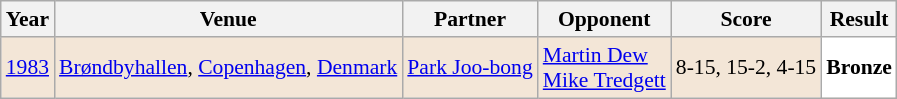<table class="sortable wikitable" style="font-size: 90%;">
<tr>
<th>Year</th>
<th>Venue</th>
<th>Partner</th>
<th>Opponent</th>
<th>Score</th>
<th>Result</th>
</tr>
<tr style="background:#F3E6D7">
<td align="center"><a href='#'>1983</a></td>
<td align="left"><a href='#'>Brøndbyhallen</a>, <a href='#'>Copenhagen</a>, <a href='#'>Denmark</a></td>
<td align="left"> <a href='#'>Park Joo-bong</a></td>
<td align="left"> <a href='#'>Martin Dew</a><br> <a href='#'>Mike Tredgett</a></td>
<td align="left">8-15, 15-2, 4-15</td>
<td style="text-align:left; background:white"> <strong>Bronze</strong></td>
</tr>
</table>
